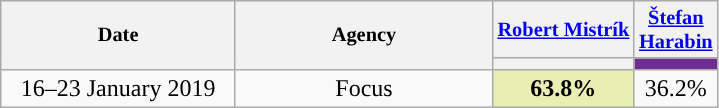<table class="wikitable" style="text-align:center;">
<tr style="font-size:85%;">
<th style="width:150px;" rowspan="2">Date</th>
<th style="width:165px;" rowspan="2">Agency</th>
<th><a href='#'>Robert Mistrík</a></th>
<th><a href='#'>Štefan Harabin</a></th>
</tr>
<tr>
<th style="background:"></th>
<th style="background:#702C91; width:40px;"></th>
</tr>
<tr>
<td>16–23 January 2019</td>
<td>Focus</td>
<td style="background:#E9EFB2"><strong>63.8%</strong></td>
<td>36.2%</td>
</tr>
</table>
